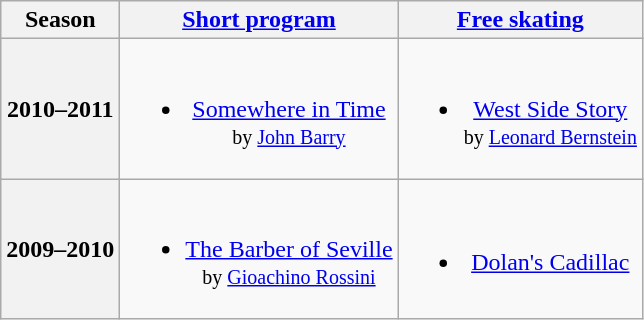<table class="wikitable" style="text-align:center">
<tr>
<th>Season</th>
<th><a href='#'>Short program</a></th>
<th><a href='#'>Free skating</a></th>
</tr>
<tr>
<th>2010–2011 <br> </th>
<td><br><ul><li><a href='#'>Somewhere in Time</a> <br><small> by <a href='#'>John Barry</a> </small></li></ul></td>
<td><br><ul><li><a href='#'>West Side Story</a> <br><small> by <a href='#'>Leonard Bernstein</a> </small></li></ul></td>
</tr>
<tr>
<th>2009–2010</th>
<td><br><ul><li><a href='#'>The Barber of Seville</a> <br><small> by <a href='#'>Gioachino Rossini</a> </small></li></ul></td>
<td><br><ul><li><a href='#'>Dolan's Cadillac</a></li></ul></td>
</tr>
</table>
